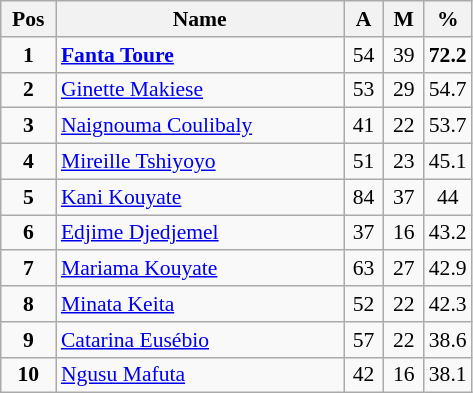<table class="wikitable" style="text-align:center; font-size:90%;">
<tr>
<th width=30px>Pos</th>
<th width=185px>Name</th>
<th width=20px>A</th>
<th width=20px>M</th>
<th width=25px>%</th>
</tr>
<tr>
<td><strong>1</strong></td>
<td align=left> <strong><a href='#'>Fanta Toure</a></strong></td>
<td>54</td>
<td>39</td>
<td><strong>72.2</strong></td>
</tr>
<tr>
<td><strong>2</strong></td>
<td align=left> <a href='#'>Ginette Makiese</a></td>
<td>53</td>
<td>29</td>
<td>54.7</td>
</tr>
<tr>
<td><strong>3</strong></td>
<td align=left> <a href='#'>Naignouma Coulibaly</a></td>
<td>41</td>
<td>22</td>
<td>53.7</td>
</tr>
<tr>
<td><strong>4</strong></td>
<td align=left> <a href='#'>Mireille Tshiyoyo</a></td>
<td>51</td>
<td>23</td>
<td>45.1</td>
</tr>
<tr>
<td><strong>5</strong></td>
<td align=left> <a href='#'>Kani Kouyate</a></td>
<td>84</td>
<td>37</td>
<td align=center>44</td>
</tr>
<tr>
<td><strong>6</strong></td>
<td align=left> <a href='#'>Edjime Djedjemel</a></td>
<td>37</td>
<td>16</td>
<td>43.2</td>
</tr>
<tr>
<td><strong>7</strong></td>
<td align=left> <a href='#'>Mariama Kouyate</a></td>
<td>63</td>
<td>27</td>
<td>42.9</td>
</tr>
<tr>
<td><strong>8</strong></td>
<td align=left> <a href='#'>Minata Keita</a></td>
<td>52</td>
<td>22</td>
<td>42.3</td>
</tr>
<tr>
<td><strong>9</strong></td>
<td align=left> <a href='#'>Catarina Eusébio</a></td>
<td>57</td>
<td>22</td>
<td>38.6</td>
</tr>
<tr>
<td><strong>10</strong></td>
<td align=left> <a href='#'>Ngusu Mafuta</a></td>
<td>42</td>
<td>16</td>
<td>38.1</td>
</tr>
</table>
